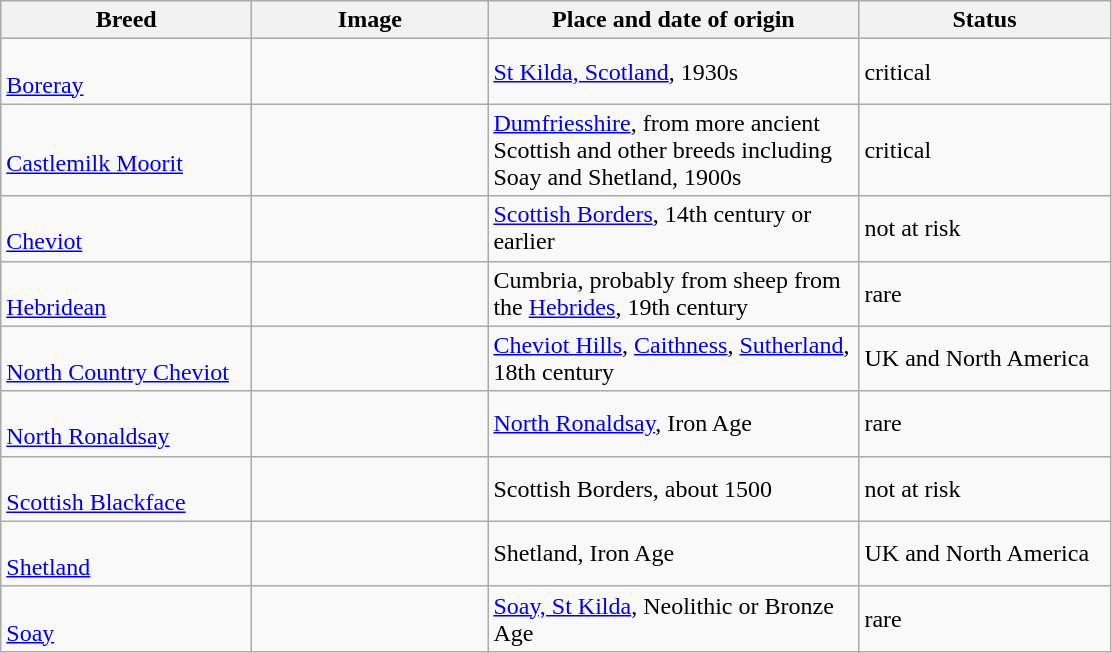<table class= wikitable>
<tr>
<th style="width: 120pt;">Breed</th>
<th style="width: 150px;">Image</th>
<th style="width: 180pt;">Place and date of origin</th>
<th style="width: 120pt;">Status</th>
</tr>
<tr>
<td><br><a href='#'>Boreray</a></td>
<td></td>
<td><a href='#'>St Kilda, Scotland</a>, 1930s</td>
<td>critical</td>
</tr>
<tr>
<td><br><a href='#'>Castlemilk Moorit</a></td>
<td></td>
<td><a href='#'>Dumfriesshire</a>, from more ancient Scottish and other breeds including Soay and Shetland, 1900s</td>
<td>critical</td>
</tr>
<tr>
<td><br><a href='#'>Cheviot</a></td>
<td></td>
<td><a href='#'>Scottish Borders</a>, 14th century or earlier</td>
<td>not at risk</td>
</tr>
<tr>
<td><br><a href='#'>Hebridean</a></td>
<td></td>
<td>Cumbria, probably from sheep from the <a href='#'>Hebrides</a>, 19th century</td>
<td>rare</td>
</tr>
<tr>
<td><br><a href='#'>North Country Cheviot</a></td>
<td></td>
<td><a href='#'>Cheviot Hills</a>, <a href='#'>Caithness</a>, <a href='#'>Sutherland</a>, 18th century</td>
<td>UK and North America</td>
</tr>
<tr>
<td><br><a href='#'>North Ronaldsay</a></td>
<td></td>
<td><a href='#'>North Ronaldsay</a>, Iron Age</td>
<td>rare</td>
</tr>
<tr>
<td><br><a href='#'>Scottish Blackface</a></td>
<td></td>
<td>Scottish Borders, about 1500</td>
<td>not at risk</td>
</tr>
<tr>
<td><br><a href='#'>Shetland</a></td>
<td></td>
<td>Shetland, Iron Age</td>
<td>UK and North America</td>
</tr>
<tr>
<td><br><a href='#'>Soay</a></td>
<td></td>
<td><a href='#'>Soay, St Kilda</a>, Neolithic or Bronze Age</td>
<td>rare</td>
</tr>
</table>
